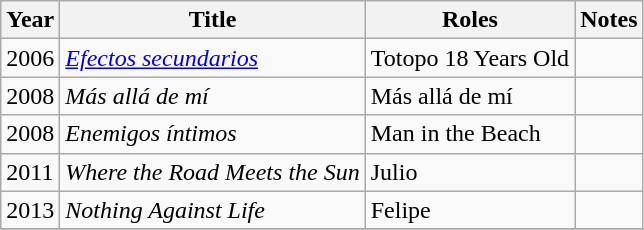<table class="wikitable sortable">
<tr>
<th>Year</th>
<th>Title</th>
<th>Roles</th>
<th>Notes</th>
</tr>
<tr>
<td>2006</td>
<td><em><a href='#'>Efectos secundarios</a></em></td>
<td>Totopo 18 Years Old</td>
<td></td>
</tr>
<tr>
<td>2008</td>
<td><em>Más allá de mí</em></td>
<td>Más allá de mí</td>
<td></td>
</tr>
<tr>
<td>2008</td>
<td><em>Enemigos íntimos</em></td>
<td>Man in the Beach</td>
<td></td>
</tr>
<tr>
<td>2011</td>
<td><em>Where the Road Meets the Sun</em></td>
<td>Julio</td>
<td></td>
</tr>
<tr>
<td>2013</td>
<td><em>Nothing Against Life</em></td>
<td>Felipe</td>
<td></td>
</tr>
<tr>
</tr>
</table>
